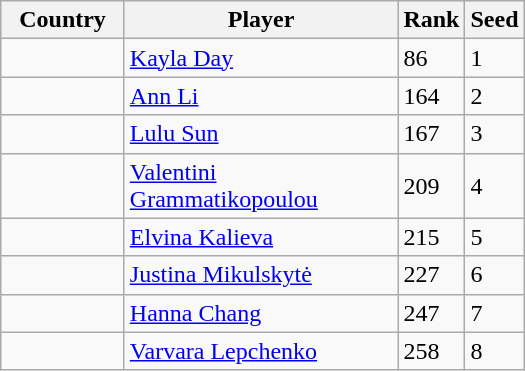<table class="wikitable">
<tr>
<th width="75">Country</th>
<th width="175">Player</th>
<th>Rank</th>
<th>Seed</th>
</tr>
<tr>
<td></td>
<td><a href='#'>Kayla Day</a></td>
<td>86</td>
<td>1</td>
</tr>
<tr>
<td></td>
<td><a href='#'>Ann Li</a></td>
<td>164</td>
<td>2</td>
</tr>
<tr>
<td></td>
<td><a href='#'>Lulu Sun</a></td>
<td>167</td>
<td>3</td>
</tr>
<tr>
<td></td>
<td><a href='#'>Valentini Grammatikopoulou</a></td>
<td>209</td>
<td>4</td>
</tr>
<tr>
<td></td>
<td><a href='#'>Elvina Kalieva</a></td>
<td>215</td>
<td>5</td>
</tr>
<tr>
<td></td>
<td><a href='#'>Justina Mikulskytė</a></td>
<td>227</td>
<td>6</td>
</tr>
<tr>
<td></td>
<td><a href='#'>Hanna Chang</a></td>
<td>247</td>
<td>7</td>
</tr>
<tr>
<td></td>
<td><a href='#'>Varvara Lepchenko</a></td>
<td>258</td>
<td>8</td>
</tr>
</table>
